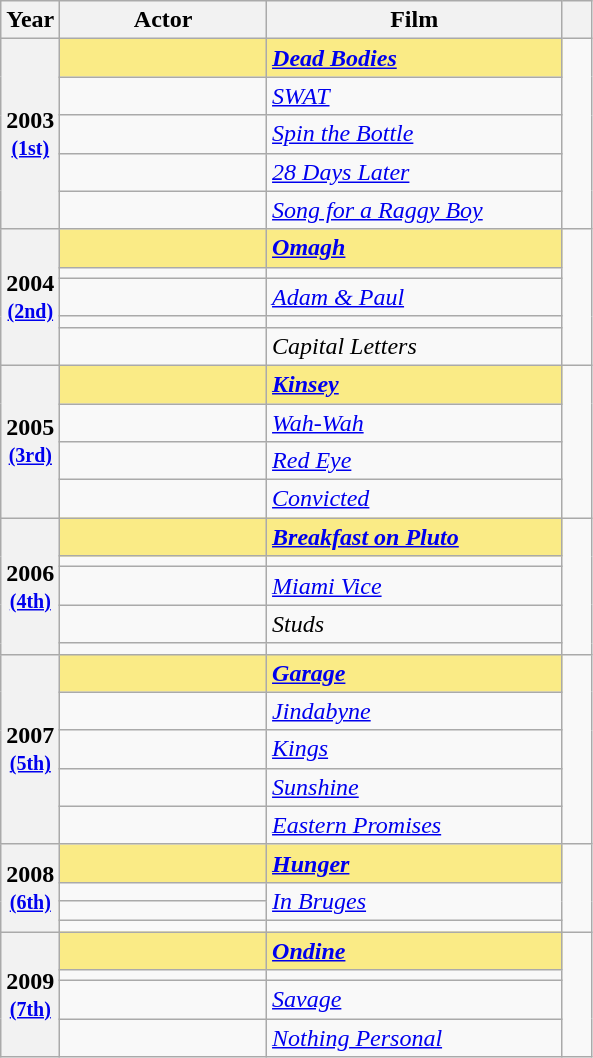<table class="wikitable sortable">
<tr>
<th scope="col" style="width:10%;">Year</th>
<th scope="col" style="width:35%;">Actor</th>
<th scope="col" style="width:50%;">Film</th>
<th scope="col" style="width:5%;" class="unsortable"></th>
</tr>
<tr>
<th scope="row" rowspan=5 style="text-align:center">2003<br><small><a href='#'>(1st)</a></small></th>
<td style="background:#FAEB86;"><strong> </strong></td>
<td style="background:#FAEB86;"><strong><em><a href='#'>Dead Bodies</a></em></strong></td>
<td rowspan=5 style="text-align:center;"></td>
</tr>
<tr>
<td></td>
<td><em><a href='#'>SWAT</a></em></td>
</tr>
<tr>
<td></td>
<td><em><a href='#'>Spin the Bottle</a></em></td>
</tr>
<tr>
<td></td>
<td><em><a href='#'>28 Days Later</a></em></td>
</tr>
<tr>
<td></td>
<td><em><a href='#'>Song for a Raggy Boy</a></em></td>
</tr>
<tr>
<th scope="row" rowspan=5 style="text-align:center">2004<br><small><a href='#'>(2nd)</a></small></th>
<td style="background:#FAEB86;"><strong> </strong></td>
<td style="background:#FAEB86;"><strong><em><a href='#'>Omagh</a></em></strong></td>
<td rowspan=5 style="text-align:center;"></td>
</tr>
<tr>
<td></td>
<td></td>
</tr>
<tr>
<td></td>
<td><em><a href='#'>Adam & Paul</a></em></td>
</tr>
<tr>
<td></td>
<td></td>
</tr>
<tr>
<td></td>
<td><em>Capital Letters</em></td>
</tr>
<tr>
<th scope="row" rowspan=4 style="text-align:center">2005<br><small><a href='#'>(3rd)</a></small></th>
<td style="background:#FAEB86;"><strong> </strong></td>
<td style="background:#FAEB86;"><strong><em><a href='#'>Kinsey</a></em></strong></td>
<td rowspan=4 style="text-align:center;"></td>
</tr>
<tr>
<td></td>
<td><em><a href='#'>Wah-Wah</a></em></td>
</tr>
<tr>
<td></td>
<td><em><a href='#'>Red Eye</a></em></td>
</tr>
<tr>
<td></td>
<td><em><a href='#'>Convicted</a></em></td>
</tr>
<tr>
<th scope="row" rowspan=5 style="text-align:center">2006<br><small><a href='#'>(4th)</a></small></th>
<td style="background:#FAEB86;"><strong> </strong></td>
<td style="background:#FAEB86;"><strong><em><a href='#'>Breakfast on Pluto</a></em></strong></td>
<td rowspan=5 style="text-align:center;"></td>
</tr>
<tr>
<td></td>
<td></td>
</tr>
<tr>
<td></td>
<td><em><a href='#'>Miami Vice</a></em></td>
</tr>
<tr>
<td></td>
<td><em>Studs</em></td>
</tr>
<tr>
<td></td>
<td></td>
</tr>
<tr>
<th scope="row" rowspan=5 style="text-align:center">2007<br><small><a href='#'>(5th)</a></small></th>
<td style="background:#FAEB86;"><strong> </strong></td>
<td style="background:#FAEB86;"><strong><em><a href='#'>Garage</a></em></strong></td>
<td rowspan=5 style="text-align:center;"></td>
</tr>
<tr>
<td></td>
<td><em><a href='#'>Jindabyne</a></em></td>
</tr>
<tr>
<td></td>
<td><em><a href='#'>Kings</a></em></td>
</tr>
<tr>
<td></td>
<td><em><a href='#'>Sunshine</a></em></td>
</tr>
<tr>
<td></td>
<td><em><a href='#'>Eastern Promises</a></em></td>
</tr>
<tr>
<th scope="row" rowspan=4 style="text-align:center">2008<br><small><a href='#'>(6th)</a></small></th>
<td style="background:#FAEB86;"><strong> </strong></td>
<td style="background:#FAEB86;"><strong><em><a href='#'>Hunger</a></em></strong></td>
<td rowspan=4 style="text-align:center;"></td>
</tr>
<tr>
<td></td>
<td rowspan=2><em><a href='#'>In Bruges</a></em></td>
</tr>
<tr>
<td></td>
</tr>
<tr>
<td></td>
<td></td>
</tr>
<tr>
<th scope="row" rowspan=4 style="text-align:center">2009<br><small><a href='#'>(7th)</a></small></th>
<td style="background:#FAEB86;"><strong> </strong></td>
<td style="background:#FAEB86;"><strong><em><a href='#'>Ondine</a></em></strong></td>
<td rowspan=4 style="text-align:center;"></td>
</tr>
<tr>
<td></td>
<td></td>
</tr>
<tr>
<td></td>
<td><em><a href='#'>Savage</a></em></td>
</tr>
<tr>
<td></td>
<td><em><a href='#'>Nothing Personal</a></em></td>
</tr>
</table>
